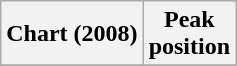<table class="wikitable sortable plainrowheaders" style="text-align:center">
<tr>
<th scope="col">Chart (2008)</th>
<th scope="col">Peak<br>position</th>
</tr>
<tr>
</tr>
</table>
